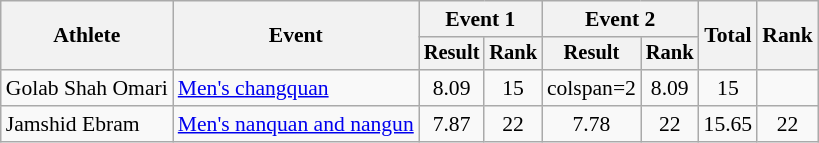<table class=wikitable style=font-size:90%;text-align:center>
<tr>
<th rowspan="2">Athlete</th>
<th rowspan="2">Event</th>
<th colspan="2">Event 1</th>
<th colspan="2">Event 2</th>
<th rowspan="2">Total</th>
<th rowspan="2">Rank</th>
</tr>
<tr style="font-size:95%">
<th>Result</th>
<th>Rank</th>
<th>Result</th>
<th>Rank</th>
</tr>
<tr>
<td align=left>Golab Shah Omari</td>
<td align=left><a href='#'>Men's changquan</a></td>
<td>8.09</td>
<td>15</td>
<td>colspan=2 </td>
<td>8.09</td>
<td>15</td>
</tr>
<tr>
<td align=left>Jamshid Ebram</td>
<td align=left><a href='#'>Men's nanquan and nangun</a></td>
<td>7.87</td>
<td>22</td>
<td>7.78</td>
<td>22</td>
<td>15.65</td>
<td>22</td>
</tr>
</table>
